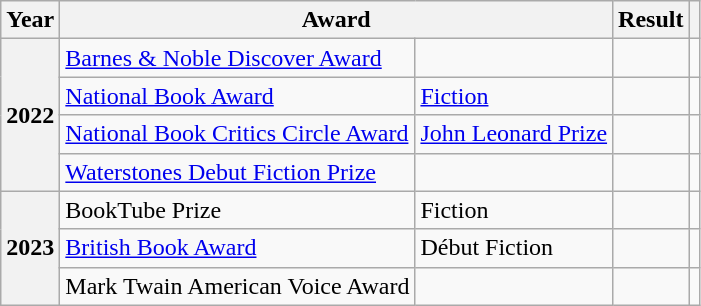<table class="wikitable sortable">
<tr>
<th>Year</th>
<th colspan="2">Award</th>
<th>Result</th>
<th></th>
</tr>
<tr>
<th rowspan="4">2022</th>
<td><a href='#'>Barnes & Noble Discover Award</a></td>
<td></td>
<td></td>
<td></td>
</tr>
<tr>
<td><a href='#'>National Book Award</a></td>
<td><a href='#'>Fiction</a></td>
<td></td>
<td></td>
</tr>
<tr>
<td><a href='#'>National Book Critics Circle Award</a></td>
<td><a href='#'>John Leonard Prize</a></td>
<td></td>
<td></td>
</tr>
<tr>
<td><a href='#'>Waterstones Debut Fiction Prize</a></td>
<td></td>
<td></td>
<td></td>
</tr>
<tr>
<th rowspan="3">2023</th>
<td>BookTube Prize</td>
<td>Fiction</td>
<td></td>
<td></td>
</tr>
<tr>
<td><a href='#'>British Book Award</a></td>
<td>Début Fiction</td>
<td></td>
<td></td>
</tr>
<tr>
<td>Mark Twain American Voice Award</td>
<td></td>
<td></td>
<td></td>
</tr>
</table>
